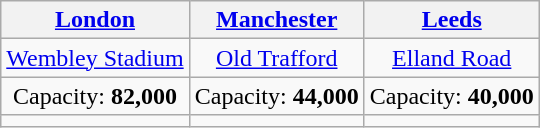<table class="wikitable" style="text-align:center">
<tr>
<th><a href='#'>London</a></th>
<th><a href='#'>Manchester</a></th>
<th><a href='#'>Leeds</a></th>
</tr>
<tr>
<td><a href='#'>Wembley Stadium</a></td>
<td><a href='#'>Old Trafford</a></td>
<td><a href='#'>Elland Road</a></td>
</tr>
<tr>
<td>Capacity: <strong>82,000</strong></td>
<td>Capacity: <strong>44,000</strong></td>
<td>Capacity: <strong>40,000</strong></td>
</tr>
<tr>
<td></td>
<td></td>
<td></td>
</tr>
</table>
